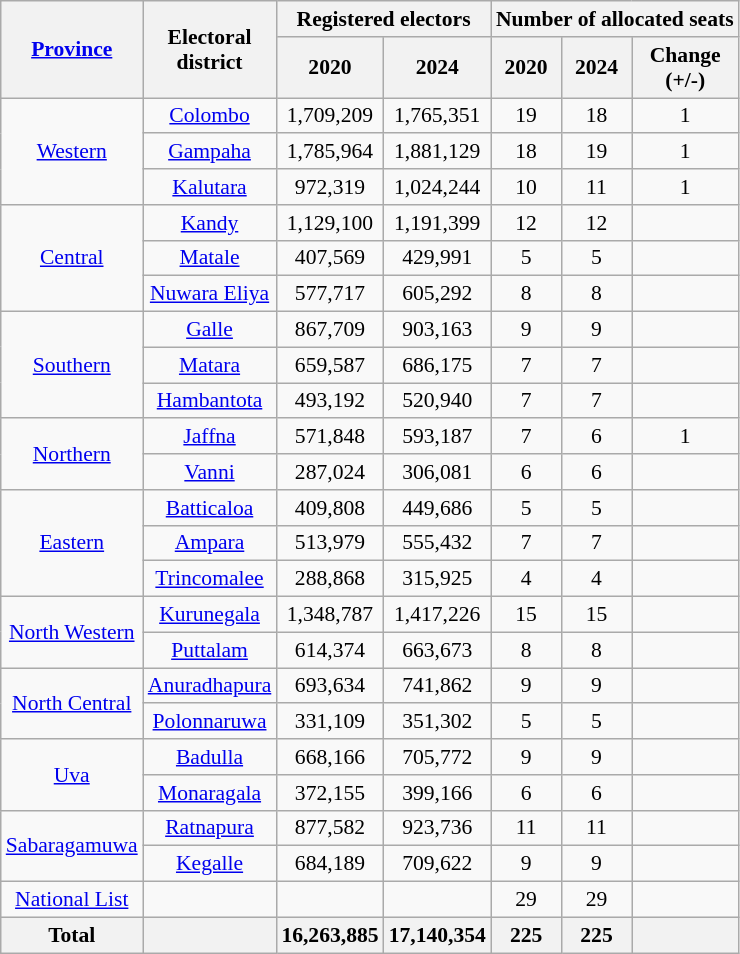<table class="wikitable sortable" style="font-size:90%; text-align:center">
<tr>
<th rowspan="2"><a href='#'>Province</a></th>
<th rowspan="2">Electoral <br> district</th>
<th colspan="2">Registered electors</th>
<th colspan="3">Number of allocated seats</th>
</tr>
<tr>
<th>2020</th>
<th>2024</th>
<th>2020</th>
<th>2024</th>
<th>Change <br> (+/-)</th>
</tr>
<tr>
<td rowspan="3"><a href='#'>Western</a></td>
<td><a href='#'>Colombo</a></td>
<td>1,709,209</td>
<td>1,765,351</td>
<td>19</td>
<td>18</td>
<td>1</td>
</tr>
<tr>
<td><a href='#'>Gampaha</a></td>
<td>1,785,964</td>
<td>1,881,129</td>
<td>18</td>
<td>19</td>
<td>1</td>
</tr>
<tr>
<td><a href='#'>Kalutara</a></td>
<td>972,319</td>
<td>1,024,244</td>
<td>10</td>
<td>11</td>
<td>1</td>
</tr>
<tr>
<td rowspan="3"><a href='#'>Central</a></td>
<td><a href='#'>Kandy</a></td>
<td>1,129,100</td>
<td>1,191,399</td>
<td>12</td>
<td>12</td>
<td></td>
</tr>
<tr>
<td><a href='#'>Matale</a></td>
<td>407,569</td>
<td>429,991</td>
<td>5</td>
<td>5</td>
<td></td>
</tr>
<tr>
<td><a href='#'>Nuwara Eliya</a></td>
<td>577,717</td>
<td>605,292</td>
<td>8</td>
<td>8</td>
<td></td>
</tr>
<tr>
<td rowspan="3"><a href='#'>Southern</a></td>
<td><a href='#'>Galle</a></td>
<td>867,709</td>
<td>903,163</td>
<td>9</td>
<td>9</td>
<td></td>
</tr>
<tr>
<td><a href='#'>Matara</a></td>
<td>659,587</td>
<td>686,175</td>
<td>7</td>
<td>7</td>
<td></td>
</tr>
<tr>
<td><a href='#'>Hambantota</a></td>
<td>493,192</td>
<td>520,940</td>
<td>7</td>
<td>7</td>
<td></td>
</tr>
<tr>
<td rowspan="2"><a href='#'>Northern</a></td>
<td><a href='#'>Jaffna</a></td>
<td>571,848</td>
<td>593,187</td>
<td>7</td>
<td>6</td>
<td>1</td>
</tr>
<tr>
<td><a href='#'>Vanni</a></td>
<td>287,024</td>
<td>306,081</td>
<td>6</td>
<td>6</td>
<td></td>
</tr>
<tr>
<td rowspan="3"><a href='#'>Eastern</a></td>
<td><a href='#'>Batticaloa</a></td>
<td>409,808</td>
<td>449,686</td>
<td>5</td>
<td>5</td>
<td></td>
</tr>
<tr>
<td><a href='#'>Ampara</a></td>
<td>513,979</td>
<td>555,432</td>
<td>7</td>
<td>7</td>
<td></td>
</tr>
<tr>
<td><a href='#'>Trincomalee</a></td>
<td>288,868</td>
<td>315,925</td>
<td>4</td>
<td>4</td>
<td></td>
</tr>
<tr>
<td rowspan="2"><a href='#'>North Western</a></td>
<td><a href='#'>Kurunegala</a></td>
<td>1,348,787</td>
<td>1,417,226</td>
<td>15</td>
<td>15</td>
<td></td>
</tr>
<tr>
<td><a href='#'>Puttalam</a></td>
<td>614,374</td>
<td>663,673</td>
<td>8</td>
<td>8</td>
<td></td>
</tr>
<tr>
<td rowspan="2"><a href='#'>North Central</a></td>
<td><a href='#'>Anuradhapura</a></td>
<td>693,634</td>
<td>741,862</td>
<td>9</td>
<td>9</td>
<td></td>
</tr>
<tr>
<td><a href='#'>Polonnaruwa</a></td>
<td>331,109</td>
<td>351,302</td>
<td>5</td>
<td>5</td>
<td></td>
</tr>
<tr>
<td rowspan="2"><a href='#'>Uva</a></td>
<td><a href='#'>Badulla</a></td>
<td>668,166</td>
<td>705,772</td>
<td>9</td>
<td>9</td>
<td></td>
</tr>
<tr>
<td><a href='#'>Monaragala</a></td>
<td>372,155</td>
<td>399,166</td>
<td>6</td>
<td>6</td>
<td></td>
</tr>
<tr>
<td rowspan="2"><a href='#'>Sabaragamuwa</a></td>
<td><a href='#'>Ratnapura</a></td>
<td>877,582</td>
<td>923,736</td>
<td>11</td>
<td>11</td>
<td></td>
</tr>
<tr>
<td><a href='#'>Kegalle</a></td>
<td>684,189</td>
<td>709,622</td>
<td>9</td>
<td>9</td>
<td></td>
</tr>
<tr class=sortbottom>
<td><a href='#'>National List</a></td>
<td></td>
<td></td>
<td></td>
<td>29</td>
<td>29</td>
<td></td>
</tr>
<tr>
<th>Total</th>
<th></th>
<th>16,263,885</th>
<th>17,140,354</th>
<th>225</th>
<th>225</th>
<th></th>
</tr>
</table>
